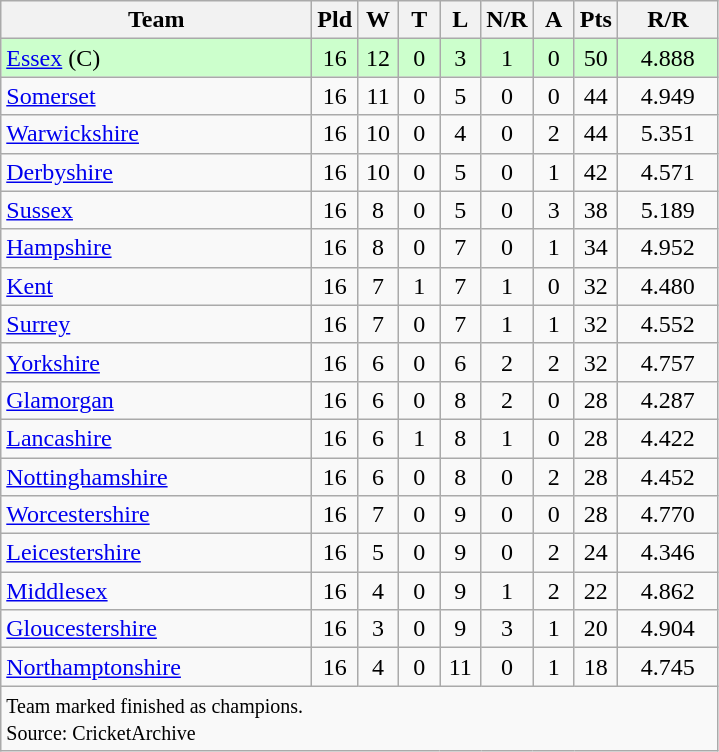<table class="wikitable" style="text-align: center;">
<tr>
<th width=200>Team</th>
<th width=20>Pld</th>
<th width=20>W</th>
<th width=20>T</th>
<th width=20>L</th>
<th width=20>N/R</th>
<th width=20>A</th>
<th width=20>Pts</th>
<th width=60>R/R</th>
</tr>
<tr bgcolor="#ccffcc">
<td align=left><a href='#'>Essex</a> (C)</td>
<td>16</td>
<td>12</td>
<td>0</td>
<td>3</td>
<td>1</td>
<td>0</td>
<td>50</td>
<td>4.888</td>
</tr>
<tr>
<td align=left><a href='#'>Somerset</a></td>
<td>16</td>
<td>11</td>
<td>0</td>
<td>5</td>
<td>0</td>
<td>0</td>
<td>44</td>
<td>4.949</td>
</tr>
<tr>
<td align=left><a href='#'>Warwickshire</a></td>
<td>16</td>
<td>10</td>
<td>0</td>
<td>4</td>
<td>0</td>
<td>2</td>
<td>44</td>
<td>5.351</td>
</tr>
<tr>
<td align=left><a href='#'>Derbyshire</a></td>
<td>16</td>
<td>10</td>
<td>0</td>
<td>5</td>
<td>0</td>
<td>1</td>
<td>42</td>
<td>4.571</td>
</tr>
<tr>
<td align=left><a href='#'>Sussex</a></td>
<td>16</td>
<td>8</td>
<td>0</td>
<td>5</td>
<td>0</td>
<td>3</td>
<td>38</td>
<td>5.189</td>
</tr>
<tr>
<td align=left><a href='#'>Hampshire</a></td>
<td>16</td>
<td>8</td>
<td>0</td>
<td>7</td>
<td>0</td>
<td>1</td>
<td>34</td>
<td>4.952</td>
</tr>
<tr>
<td align=left><a href='#'>Kent</a></td>
<td>16</td>
<td>7</td>
<td>1</td>
<td>7</td>
<td>1</td>
<td>0</td>
<td>32</td>
<td>4.480</td>
</tr>
<tr>
<td align=left><a href='#'>Surrey</a></td>
<td>16</td>
<td>7</td>
<td>0</td>
<td>7</td>
<td>1</td>
<td>1</td>
<td>32</td>
<td>4.552</td>
</tr>
<tr>
<td align=left><a href='#'>Yorkshire</a></td>
<td>16</td>
<td>6</td>
<td>0</td>
<td>6</td>
<td>2</td>
<td>2</td>
<td>32</td>
<td>4.757</td>
</tr>
<tr>
<td align=left><a href='#'>Glamorgan</a></td>
<td>16</td>
<td>6</td>
<td>0</td>
<td>8</td>
<td>2</td>
<td>0</td>
<td>28</td>
<td>4.287</td>
</tr>
<tr>
<td align=left><a href='#'>Lancashire</a></td>
<td>16</td>
<td>6</td>
<td>1</td>
<td>8</td>
<td>1</td>
<td>0</td>
<td>28</td>
<td>4.422</td>
</tr>
<tr>
<td align=left><a href='#'>Nottinghamshire</a></td>
<td>16</td>
<td>6</td>
<td>0</td>
<td>8</td>
<td>0</td>
<td>2</td>
<td>28</td>
<td>4.452</td>
</tr>
<tr>
<td align=left><a href='#'>Worcestershire</a></td>
<td>16</td>
<td>7</td>
<td>0</td>
<td>9</td>
<td>0</td>
<td>0</td>
<td>28</td>
<td>4.770</td>
</tr>
<tr>
<td align=left><a href='#'>Leicestershire</a></td>
<td>16</td>
<td>5</td>
<td>0</td>
<td>9</td>
<td>0</td>
<td>2</td>
<td>24</td>
<td>4.346</td>
</tr>
<tr>
<td align=left><a href='#'>Middlesex</a></td>
<td>16</td>
<td>4</td>
<td>0</td>
<td>9</td>
<td>1</td>
<td>2</td>
<td>22</td>
<td>4.862</td>
</tr>
<tr>
<td align=left><a href='#'>Gloucestershire</a></td>
<td>16</td>
<td>3</td>
<td>0</td>
<td>9</td>
<td>3</td>
<td>1</td>
<td>20</td>
<td>4.904</td>
</tr>
<tr>
<td align=left><a href='#'>Northamptonshire</a></td>
<td>16</td>
<td>4</td>
<td>0</td>
<td>11</td>
<td>0</td>
<td>1</td>
<td>18</td>
<td>4.745</td>
</tr>
<tr>
<td colspan="9" align="left"><small>Team marked  finished as champions.<br>Source: CricketArchive</small></td>
</tr>
</table>
